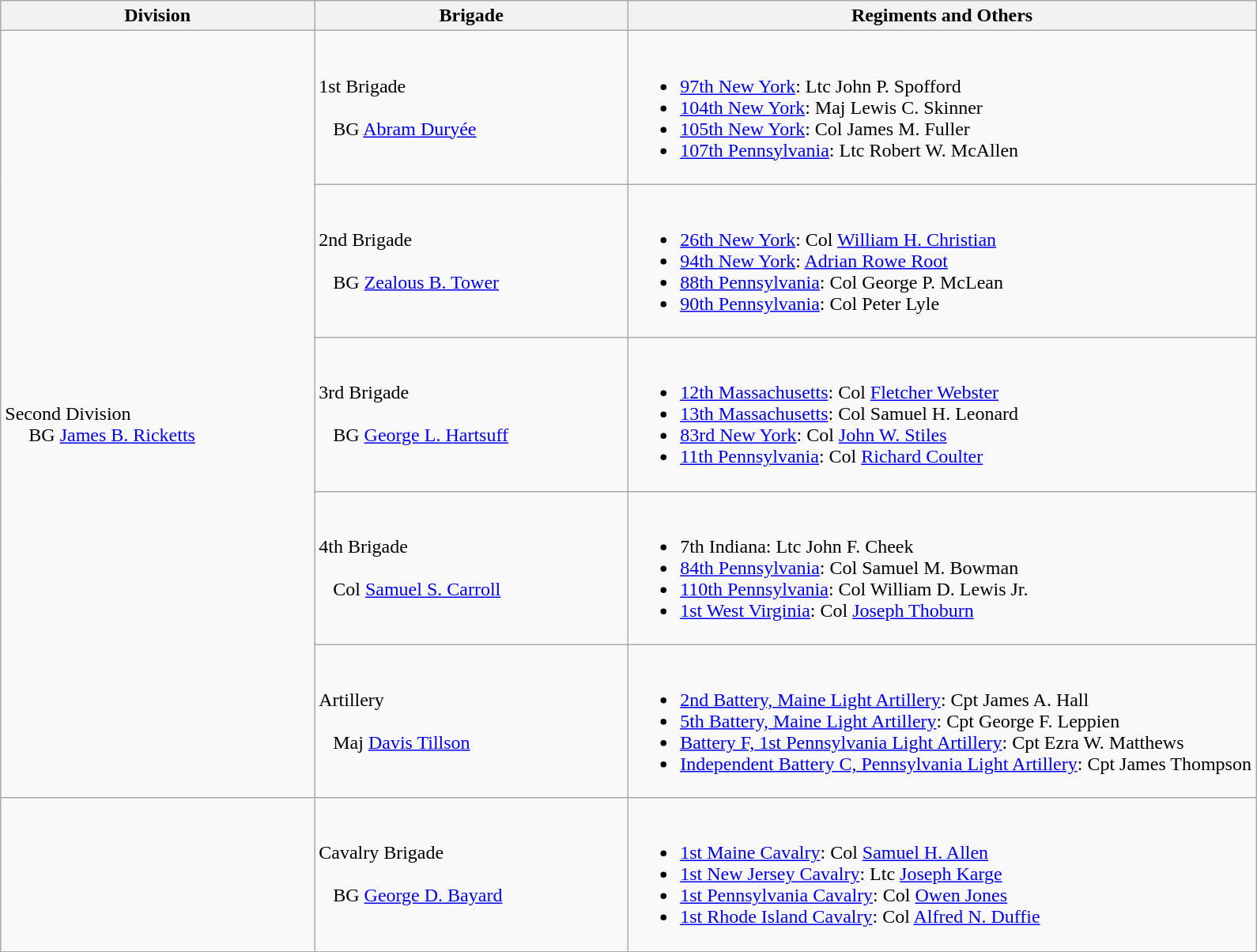<table class="wikitable">
<tr>
<th width=25%>Division</th>
<th width=25%>Brigade</th>
<th>Regiments and Others</th>
</tr>
<tr>
<td rowspan=5><br>Second Division
<br>    
BG <a href='#'>James B. Ricketts</a></td>
<td>1st Brigade<br><br>  
BG <a href='#'>Abram Duryée</a></td>
<td><br><ul><li><a href='#'>97th New York</a>: Ltc John P. Spofford</li><li><a href='#'>104th New York</a>: Maj Lewis C. Skinner</li><li><a href='#'>105th New York</a>: Col James M. Fuller</li><li><a href='#'>107th Pennsylvania</a>: Ltc Robert W. McAllen</li></ul></td>
</tr>
<tr>
<td>2nd Brigade<br><br>  
BG <a href='#'>Zealous B. Tower</a></td>
<td><br><ul><li><a href='#'>26th New York</a>: Col <a href='#'>William H. Christian</a></li><li><a href='#'>94th New York</a>: <a href='#'>Adrian Rowe Root</a></li><li><a href='#'>88th Pennsylvania</a>: Col George P. McLean</li><li><a href='#'>90th Pennsylvania</a>: Col Peter Lyle</li></ul></td>
</tr>
<tr>
<td>3rd Brigade<br><br>  
BG <a href='#'>George L. Hartsuff</a></td>
<td><br><ul><li><a href='#'>12th Massachusetts</a>: Col <a href='#'>Fletcher Webster</a></li><li><a href='#'>13th Massachusetts</a>: Col Samuel H. Leonard</li><li><a href='#'>83rd New York</a>: Col <a href='#'>John W. Stiles</a></li><li><a href='#'>11th Pennsylvania</a>: Col <a href='#'>Richard Coulter</a></li></ul></td>
</tr>
<tr>
<td>4th Brigade<br><br>  
Col <a href='#'>Samuel S. Carroll</a></td>
<td><br><ul><li>7th Indiana: Ltc John F. Cheek</li><li><a href='#'>84th Pennsylvania</a>: Col Samuel M. Bowman</li><li><a href='#'>110th Pennsylvania</a>: Col William D. Lewis Jr.</li><li><a href='#'>1st West Virginia</a>: Col <a href='#'>Joseph Thoburn</a></li></ul></td>
</tr>
<tr>
<td>Artillery<br><br>  
Maj <a href='#'>Davis Tillson</a></td>
<td><br><ul><li><a href='#'>2nd Battery, Maine Light Artillery</a>: Cpt James A. Hall</li><li><a href='#'>5th Battery, Maine Light Artillery</a>: Cpt George F. Leppien</li><li><a href='#'>Battery F, 1st Pennsylvania Light Artillery</a>: Cpt Ezra W. Matthews</li><li><a href='#'>Independent Battery C, Pennsylvania Light Artillery</a>: Cpt James Thompson</li></ul></td>
</tr>
<tr>
<td></td>
<td>Cavalry Brigade<br><br>  
BG <a href='#'>George D. Bayard</a></td>
<td><br><ul><li><a href='#'>1st Maine Cavalry</a>: Col <a href='#'>Samuel H. Allen</a></li><li><a href='#'>1st New Jersey Cavalry</a>: Ltc <a href='#'>Joseph Karge</a></li><li><a href='#'>1st Pennsylvania Cavalry</a>: Col <a href='#'>Owen Jones</a></li><li><a href='#'>1st Rhode Island Cavalry</a>: Col <a href='#'>Alfred N. Duffie</a></li></ul></td>
</tr>
</table>
